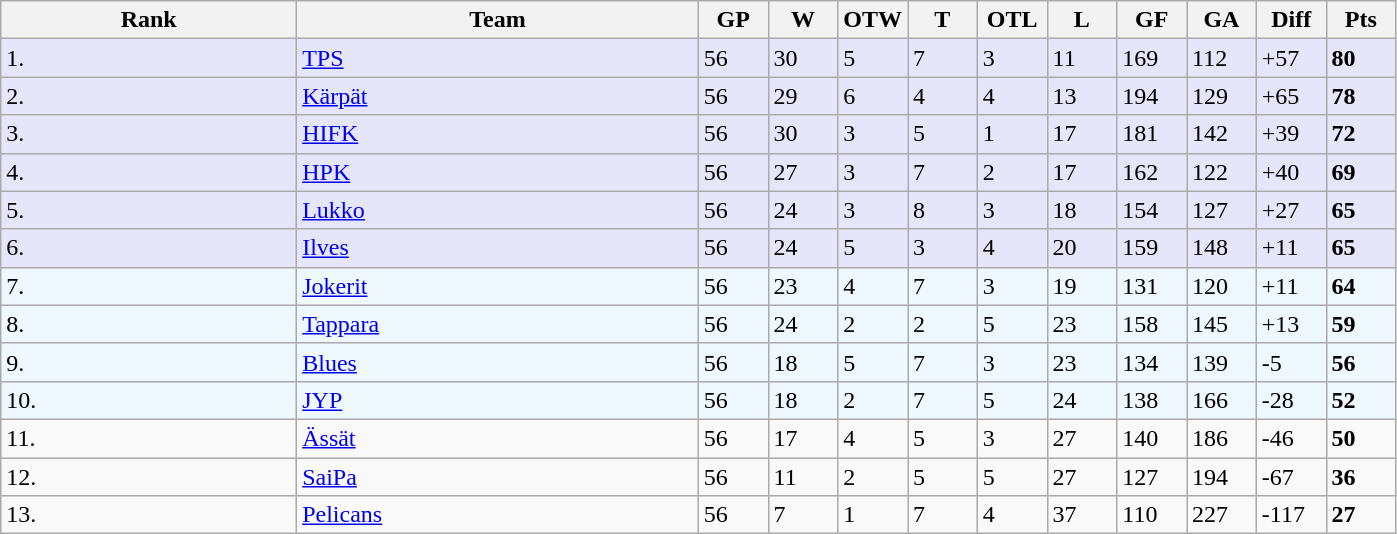<table class="wikitable">
<tr>
<th>Rank</th>
<th>Team</th>
<th width="5%">GP</th>
<th width="5%">W</th>
<th width="5%">OTW</th>
<th width="5%">T</th>
<th width="5%">OTL</th>
<th width="5%">L</th>
<th width="5%">GF</th>
<th width="5%">GA</th>
<th width="5%">Diff</th>
<th width="5%">Pts</th>
</tr>
<tr bgcolor="#e6e6fa">
<td align="left">1.</td>
<td><a href='#'>TPS</a></td>
<td>56</td>
<td>30</td>
<td>5</td>
<td>7</td>
<td>3</td>
<td>11</td>
<td>169</td>
<td>112</td>
<td>+57</td>
<td><strong>80</strong></td>
</tr>
<tr bgcolor="#e6e6fa">
<td align="left">2.</td>
<td><a href='#'>Kärpät</a></td>
<td>56</td>
<td>29</td>
<td>6</td>
<td>4</td>
<td>4</td>
<td>13</td>
<td>194</td>
<td>129</td>
<td>+65</td>
<td><strong>78</strong></td>
</tr>
<tr bgcolor="#e6e6fa">
<td align="left">3.</td>
<td><a href='#'>HIFK</a></td>
<td>56</td>
<td>30</td>
<td>3</td>
<td>5</td>
<td>1</td>
<td>17</td>
<td>181</td>
<td>142</td>
<td>+39</td>
<td><strong>72</strong></td>
</tr>
<tr bgcolor="#e6e6fa">
<td align="left">4.</td>
<td><a href='#'>HPK</a></td>
<td>56</td>
<td>27</td>
<td>3</td>
<td>7</td>
<td>2</td>
<td>17</td>
<td>162</td>
<td>122</td>
<td>+40</td>
<td><strong>69</strong></td>
</tr>
<tr bgcolor="#e6e6fa">
<td align="left">5.</td>
<td><a href='#'>Lukko</a></td>
<td>56</td>
<td>24</td>
<td>3</td>
<td>8</td>
<td>3</td>
<td>18</td>
<td>154</td>
<td>127</td>
<td>+27</td>
<td><strong>65</strong></td>
</tr>
<tr bgcolor="#e6e6fa">
<td align="left">6.</td>
<td><a href='#'>Ilves</a></td>
<td>56</td>
<td>24</td>
<td>5</td>
<td>3</td>
<td>4</td>
<td>20</td>
<td>159</td>
<td>148</td>
<td>+11</td>
<td><strong>65</strong></td>
</tr>
<tr bgcolor="#f0f8ff">
<td align="left">7.</td>
<td><a href='#'>Jokerit</a></td>
<td>56</td>
<td>23</td>
<td>4</td>
<td>7</td>
<td>3</td>
<td>19</td>
<td>131</td>
<td>120</td>
<td>+11</td>
<td><strong>64</strong></td>
</tr>
<tr bgcolor="#f0f8ff">
<td align="left">8.</td>
<td><a href='#'>Tappara</a></td>
<td>56</td>
<td>24</td>
<td>2</td>
<td>2</td>
<td>5</td>
<td>23</td>
<td>158</td>
<td>145</td>
<td>+13</td>
<td><strong>59</strong></td>
</tr>
<tr bgcolor="#f0f8ff">
<td align="left">9.</td>
<td><a href='#'>Blues</a></td>
<td>56</td>
<td>18</td>
<td>5</td>
<td>7</td>
<td>3</td>
<td>23</td>
<td>134</td>
<td>139</td>
<td>-5</td>
<td><strong>56</strong></td>
</tr>
<tr bgcolor="#f0f8ff">
<td align="left">10.</td>
<td><a href='#'>JYP</a></td>
<td>56</td>
<td>18</td>
<td>2</td>
<td>7</td>
<td>5</td>
<td>24</td>
<td>138</td>
<td>166</td>
<td>-28</td>
<td><strong>52</strong></td>
</tr>
<tr>
<td align="left">11.</td>
<td><a href='#'>Ässät</a></td>
<td>56</td>
<td>17</td>
<td>4</td>
<td>5</td>
<td>3</td>
<td>27</td>
<td>140</td>
<td>186</td>
<td>-46</td>
<td><strong>50</strong></td>
</tr>
<tr>
<td align="left">12.</td>
<td><a href='#'>SaiPa</a></td>
<td>56</td>
<td>11</td>
<td>2</td>
<td>5</td>
<td>5</td>
<td>27</td>
<td>127</td>
<td>194</td>
<td>-67</td>
<td><strong>36</strong></td>
</tr>
<tr>
<td align="left">13.</td>
<td><a href='#'>Pelicans</a></td>
<td>56</td>
<td>7</td>
<td>1</td>
<td>7</td>
<td>4</td>
<td>37</td>
<td>110</td>
<td>227</td>
<td>-117</td>
<td><strong>27</strong></td>
</tr>
</table>
